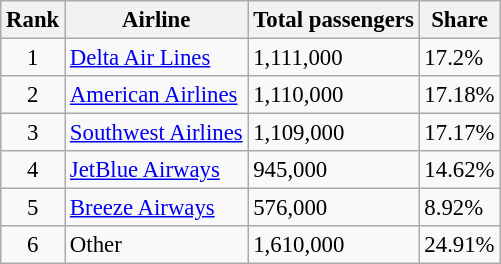<table class="wikitable sortable" style="font-size: 95%">
<tr>
<th>Rank</th>
<th>Airline</th>
<th>Total passengers</th>
<th>Share</th>
</tr>
<tr>
<td align="center">1</td>
<td><a href='#'>Delta Air Lines</a></td>
<td>1,111,000</td>
<td>17.2%</td>
</tr>
<tr>
<td align="center">2</td>
<td><a href='#'>American Airlines</a></td>
<td>1,110,000</td>
<td>17.18%</td>
</tr>
<tr>
<td align="center">3</td>
<td><a href='#'>Southwest Airlines</a></td>
<td>1,109,000</td>
<td>17.17%</td>
</tr>
<tr>
<td align="center">4</td>
<td><a href='#'>JetBlue Airways</a></td>
<td>945,000</td>
<td>14.62%</td>
</tr>
<tr>
<td align="center">5</td>
<td><a href='#'>Breeze Airways</a></td>
<td>576,000</td>
<td>8.92%</td>
</tr>
<tr>
<td align="center">6</td>
<td>Other</td>
<td>1,610,000</td>
<td>24.91%</td>
</tr>
</table>
